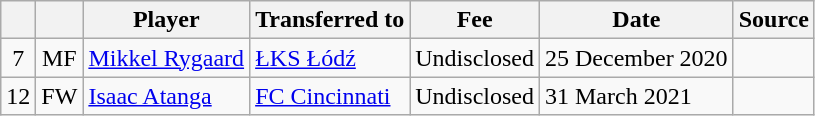<table class="wikitable plainrowheaders sortable">
<tr>
<th></th>
<th></th>
<th scope=col>Player</th>
<th>Transferred to</th>
<th !scope=col; style="width: 65px;">Fee</th>
<th scope=col>Date</th>
<th scope=col>Source</th>
</tr>
<tr>
<td align=center>7</td>
<td align=center>MF</td>
<td> <a href='#'>Mikkel Rygaard</a></td>
<td> <a href='#'>ŁKS Łódź</a></td>
<td>Undisclosed</td>
<td>25 December 2020</td>
<td></td>
</tr>
<tr>
<td align=center>12</td>
<td align=center>FW</td>
<td> <a href='#'>Isaac Atanga</a></td>
<td> <a href='#'>FC Cincinnati</a></td>
<td>Undisclosed</td>
<td>31 March 2021</td>
<td></td>
</tr>
</table>
